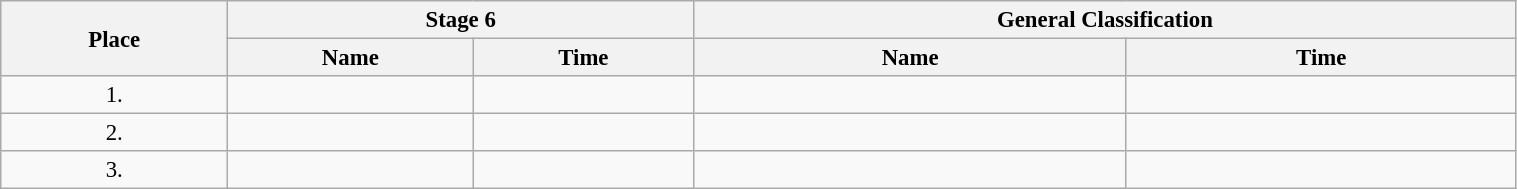<table class=wikitable style="font-size:95%" width="80%">
<tr>
<th rowspan="2">Place</th>
<th colspan="2">Stage 6</th>
<th colspan="2">General Classification</th>
</tr>
<tr>
<th>Name</th>
<th>Time</th>
<th>Name</th>
<th>Time</th>
</tr>
<tr>
<td align="center">1.</td>
<td></td>
<td></td>
<td></td>
<td></td>
</tr>
<tr>
<td align="center">2.</td>
<td></td>
<td></td>
<td></td>
<td></td>
</tr>
<tr>
<td align="center">3.</td>
<td></td>
<td></td>
<td></td>
<td></td>
</tr>
</table>
